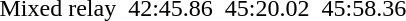<table>
<tr>
<td>Mixed relay<br></td>
<td></td>
<td>42:45.86</td>
<td></td>
<td>45:20.02</td>
<td></td>
<td>45:58.36</td>
</tr>
</table>
